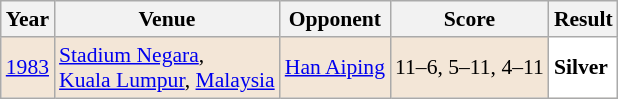<table class="sortable wikitable" style="font-size: 90%;">
<tr>
<th>Year</th>
<th>Venue</th>
<th>Opponent</th>
<th>Score</th>
<th>Result</th>
</tr>
<tr style="background:#F3E6D7">
<td align="center"><a href='#'>1983</a></td>
<td align="left"><a href='#'>Stadium Negara</a>, <br><a href='#'>Kuala Lumpur</a>, <a href='#'>Malaysia</a></td>
<td align="left"> <a href='#'>Han Aiping</a></td>
<td align="left">11–6, 5–11, 4–11</td>
<td style="text-align:left; background:white"> <strong>Silver</strong></td>
</tr>
</table>
